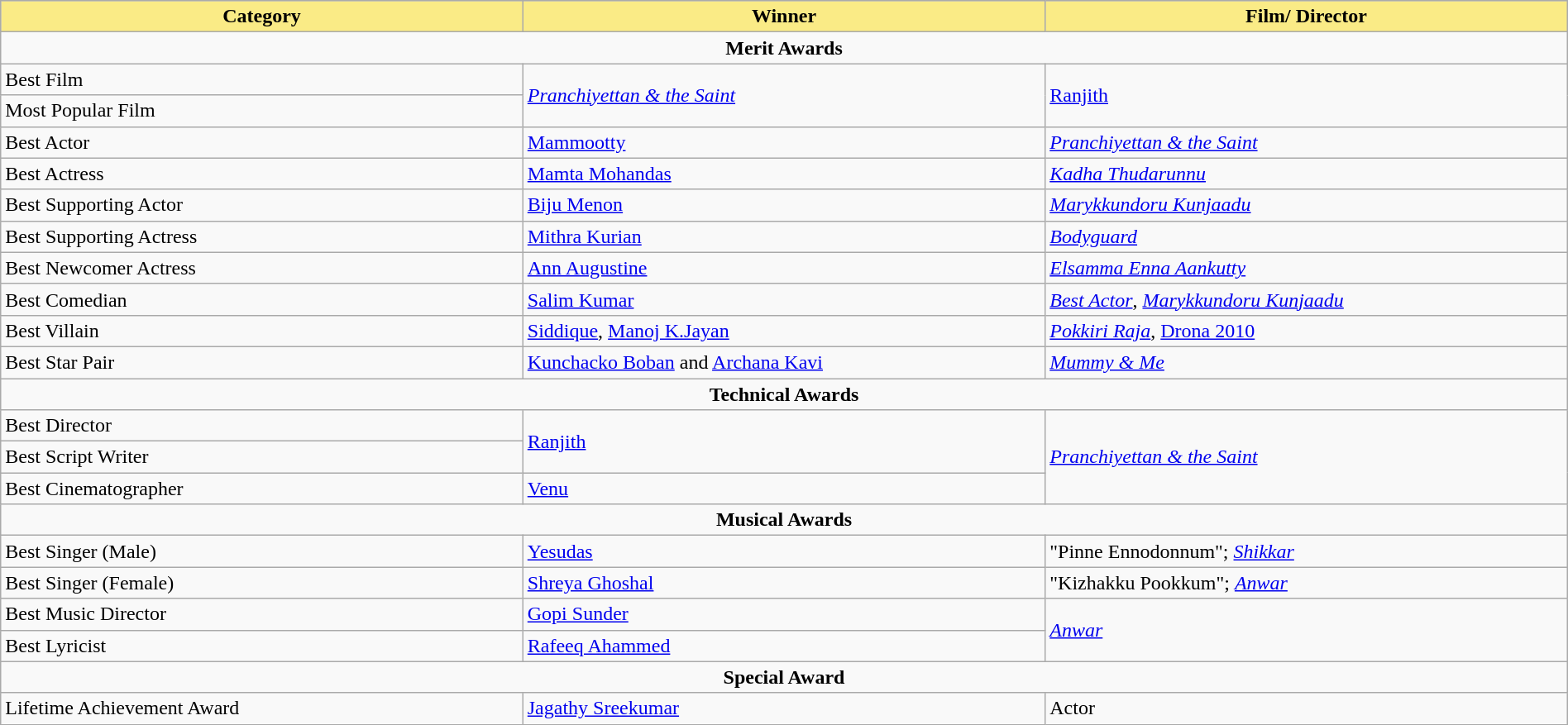<table class="wikitable" style="width:100%">
<tr style="background:#BEBEBE">
<th width="30%" style="background:#FAEB86">Category</th>
<th width="30%" style="background:#FAEB86">Winner</th>
<th width="30%" style="background:#FAEB86">Film/ Director</th>
</tr>
<tr>
<td style="text-align:center;" colspan="3"><strong>Merit Awards</strong></td>
</tr>
<tr>
<td>Best Film</td>
<td rowspan="2"><em><a href='#'>Pranchiyettan & the Saint</a></em></td>
<td rowspan="2"><a href='#'>Ranjith</a></td>
</tr>
<tr>
<td>Most Popular Film</td>
</tr>
<tr>
<td>Best Actor</td>
<td><a href='#'>Mammootty</a></td>
<td><em><a href='#'>Pranchiyettan & the Saint</a></em></td>
</tr>
<tr>
<td>Best Actress</td>
<td><a href='#'>Mamta Mohandas</a></td>
<td><em><a href='#'>Kadha Thudarunnu</a></em></td>
</tr>
<tr>
<td>Best Supporting Actor</td>
<td><a href='#'>Biju Menon</a></td>
<td><em><a href='#'>Marykkundoru Kunjaadu</a></em></td>
</tr>
<tr>
<td>Best Supporting Actress</td>
<td><a href='#'>Mithra Kurian</a></td>
<td><em><a href='#'>Bodyguard</a></em></td>
</tr>
<tr>
<td>Best Newcomer Actress</td>
<td><a href='#'>Ann Augustine</a></td>
<td><em><a href='#'>Elsamma Enna Aankutty</a></em></td>
</tr>
<tr>
<td>Best Comedian</td>
<td><a href='#'>Salim Kumar</a></td>
<td><em><a href='#'>Best Actor</a></em>, <em><a href='#'>Marykkundoru Kunjaadu</a></em></td>
</tr>
<tr>
<td>Best Villain</td>
<td><a href='#'>Siddique</a>, <a href='#'>Manoj K.Jayan</a></td>
<td><em><a href='#'>Pokkiri Raja</a></em>, <a href='#'>Drona 2010</a></td>
</tr>
<tr>
<td>Best Star Pair</td>
<td><a href='#'>Kunchacko Boban</a> and <a href='#'>Archana Kavi</a></td>
<td><em><a href='#'>Mummy & Me</a></em></td>
</tr>
<tr>
<td style="text-align:center;" colspan="3"><strong>Technical Awards</strong></td>
</tr>
<tr>
<td>Best Director</td>
<td rowspan="2"><a href='#'>Ranjith</a></td>
<td rowspan="3"><em><a href='#'>Pranchiyettan & the Saint</a></em></td>
</tr>
<tr>
<td>Best Script Writer</td>
</tr>
<tr>
<td>Best Cinematographer</td>
<td><a href='#'>Venu</a></td>
</tr>
<tr>
<td style="text-align:center;" colspan="3"><strong>Musical Awards</strong></td>
</tr>
<tr>
<td>Best Singer (Male)</td>
<td><a href='#'>Yesudas</a></td>
<td>"Pinne Ennodonnum"; <em><a href='#'>Shikkar</a></em></td>
</tr>
<tr>
<td>Best Singer (Female)</td>
<td><a href='#'>Shreya Ghoshal</a></td>
<td>"Kizhakku Pookkum"; <em><a href='#'>Anwar</a></em></td>
</tr>
<tr>
<td>Best Music Director</td>
<td><a href='#'>Gopi Sunder</a></td>
<td rowspan="2"><em><a href='#'>Anwar</a></em></td>
</tr>
<tr>
<td>Best Lyricist</td>
<td><a href='#'>Rafeeq Ahammed</a></td>
</tr>
<tr>
<td style="text-align:center;" colspan="3"><strong>Special Award</strong></td>
</tr>
<tr>
<td>Lifetime Achievement Award</td>
<td><a href='#'>Jagathy Sreekumar</a></td>
<td>Actor</td>
</tr>
</table>
